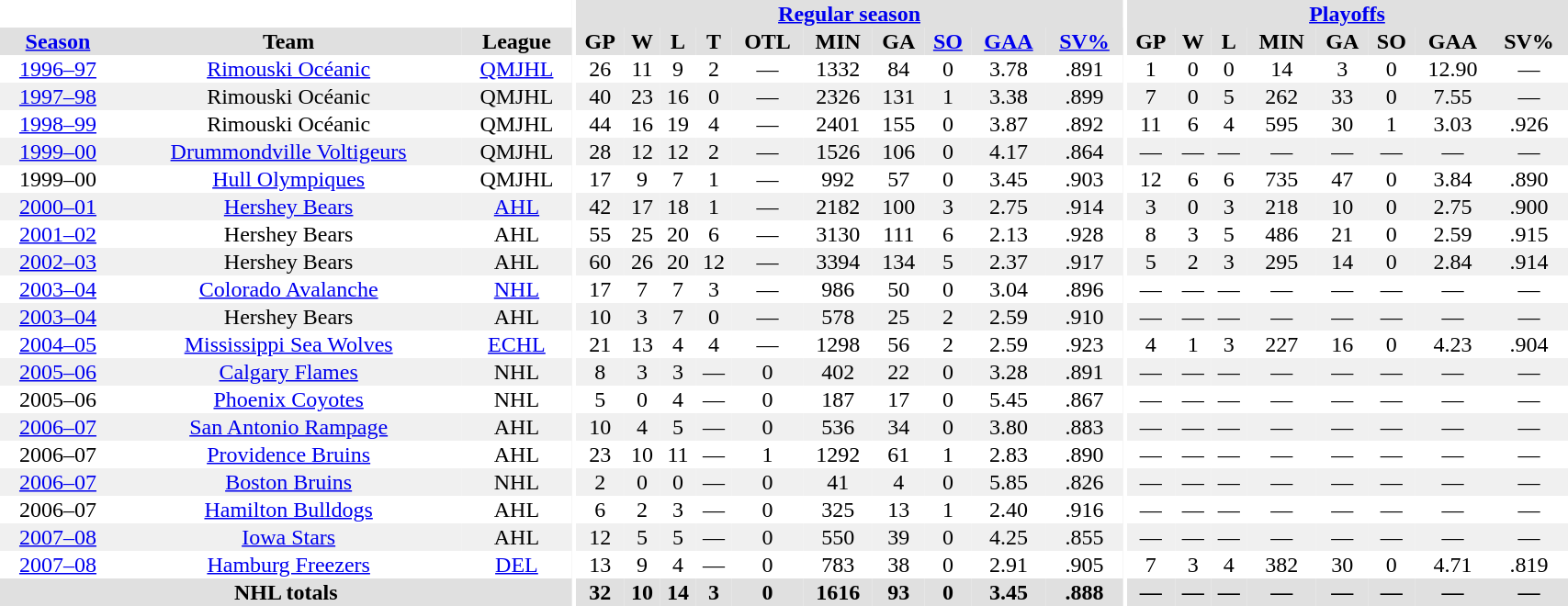<table border="0" cellpadding="1" cellspacing="0" style="width:90%; text-align:center;">
<tr bgcolor="#e0e0e0">
<th colspan="3" bgcolor="#ffffff"></th>
<th rowspan="99" bgcolor="#ffffff"></th>
<th colspan="10" bgcolor="#e0e0e0"><a href='#'>Regular season</a></th>
<th rowspan="99" bgcolor="#ffffff"></th>
<th colspan="8" bgcolor="#e0e0e0"><a href='#'>Playoffs</a></th>
</tr>
<tr bgcolor="#e0e0e0">
<th><a href='#'>Season</a></th>
<th>Team</th>
<th>League</th>
<th>GP</th>
<th>W</th>
<th>L</th>
<th>T</th>
<th>OTL</th>
<th>MIN</th>
<th>GA</th>
<th><a href='#'>SO</a></th>
<th><a href='#'>GAA</a></th>
<th><a href='#'>SV%</a></th>
<th>GP</th>
<th>W</th>
<th>L</th>
<th>MIN</th>
<th>GA</th>
<th>SO</th>
<th>GAA</th>
<th>SV%</th>
</tr>
<tr>
<td><a href='#'>1996–97</a></td>
<td><a href='#'>Rimouski Océanic</a></td>
<td><a href='#'>QMJHL</a></td>
<td>26</td>
<td>11</td>
<td>9</td>
<td>2</td>
<td>—</td>
<td>1332</td>
<td>84</td>
<td>0</td>
<td>3.78</td>
<td>.891</td>
<td>1</td>
<td>0</td>
<td>0</td>
<td>14</td>
<td>3</td>
<td>0</td>
<td>12.90</td>
<td>—</td>
</tr>
<tr bgcolor="#f0f0f0">
<td><a href='#'>1997–98</a></td>
<td>Rimouski Océanic</td>
<td>QMJHL</td>
<td>40</td>
<td>23</td>
<td>16</td>
<td>0</td>
<td>—</td>
<td>2326</td>
<td>131</td>
<td>1</td>
<td>3.38</td>
<td>.899</td>
<td>7</td>
<td>0</td>
<td>5</td>
<td>262</td>
<td>33</td>
<td>0</td>
<td>7.55</td>
<td>—</td>
</tr>
<tr>
<td><a href='#'>1998–99</a></td>
<td>Rimouski Océanic</td>
<td>QMJHL</td>
<td>44</td>
<td>16</td>
<td>19</td>
<td>4</td>
<td>—</td>
<td>2401</td>
<td>155</td>
<td>0</td>
<td>3.87</td>
<td>.892</td>
<td>11</td>
<td>6</td>
<td>4</td>
<td>595</td>
<td>30</td>
<td>1</td>
<td>3.03</td>
<td>.926</td>
</tr>
<tr bgcolor="#f0f0f0">
<td><a href='#'>1999–00</a></td>
<td><a href='#'>Drummondville Voltigeurs</a></td>
<td>QMJHL</td>
<td>28</td>
<td>12</td>
<td>12</td>
<td>2</td>
<td>—</td>
<td>1526</td>
<td>106</td>
<td>0</td>
<td>4.17</td>
<td>.864</td>
<td>—</td>
<td>—</td>
<td>—</td>
<td>—</td>
<td>—</td>
<td>—</td>
<td>—</td>
<td>—</td>
</tr>
<tr>
<td>1999–00</td>
<td><a href='#'>Hull Olympiques</a></td>
<td>QMJHL</td>
<td>17</td>
<td>9</td>
<td>7</td>
<td>1</td>
<td>—</td>
<td>992</td>
<td>57</td>
<td>0</td>
<td>3.45</td>
<td>.903</td>
<td>12</td>
<td>6</td>
<td>6</td>
<td>735</td>
<td>47</td>
<td>0</td>
<td>3.84</td>
<td>.890</td>
</tr>
<tr bgcolor="#f0f0f0">
<td><a href='#'>2000–01</a></td>
<td><a href='#'>Hershey Bears</a></td>
<td><a href='#'>AHL</a></td>
<td>42</td>
<td>17</td>
<td>18</td>
<td>1</td>
<td>—</td>
<td>2182</td>
<td>100</td>
<td>3</td>
<td>2.75</td>
<td>.914</td>
<td>3</td>
<td>0</td>
<td>3</td>
<td>218</td>
<td>10</td>
<td>0</td>
<td>2.75</td>
<td>.900</td>
</tr>
<tr>
<td><a href='#'>2001–02</a></td>
<td>Hershey Bears</td>
<td>AHL</td>
<td>55</td>
<td>25</td>
<td>20</td>
<td>6</td>
<td>—</td>
<td>3130</td>
<td>111</td>
<td>6</td>
<td>2.13</td>
<td>.928</td>
<td>8</td>
<td>3</td>
<td>5</td>
<td>486</td>
<td>21</td>
<td>0</td>
<td>2.59</td>
<td>.915</td>
</tr>
<tr bgcolor="#f0f0f0">
<td><a href='#'>2002–03</a></td>
<td>Hershey Bears</td>
<td>AHL</td>
<td>60</td>
<td>26</td>
<td>20</td>
<td>12</td>
<td>—</td>
<td>3394</td>
<td>134</td>
<td>5</td>
<td>2.37</td>
<td>.917</td>
<td>5</td>
<td>2</td>
<td>3</td>
<td>295</td>
<td>14</td>
<td>0</td>
<td>2.84</td>
<td>.914</td>
</tr>
<tr>
<td><a href='#'>2003–04</a></td>
<td><a href='#'>Colorado Avalanche</a></td>
<td><a href='#'>NHL</a></td>
<td>17</td>
<td>7</td>
<td>7</td>
<td>3</td>
<td>—</td>
<td>986</td>
<td>50</td>
<td>0</td>
<td>3.04</td>
<td>.896</td>
<td>—</td>
<td>—</td>
<td>—</td>
<td>—</td>
<td>—</td>
<td>—</td>
<td>—</td>
<td>—</td>
</tr>
<tr bgcolor="#f0f0f0">
<td><a href='#'>2003–04</a></td>
<td>Hershey Bears</td>
<td>AHL</td>
<td>10</td>
<td>3</td>
<td>7</td>
<td>0</td>
<td>—</td>
<td>578</td>
<td>25</td>
<td>2</td>
<td>2.59</td>
<td>.910</td>
<td>—</td>
<td>—</td>
<td>—</td>
<td>—</td>
<td>—</td>
<td>—</td>
<td>—</td>
<td>—</td>
</tr>
<tr>
<td><a href='#'>2004–05</a></td>
<td><a href='#'>Mississippi Sea Wolves</a></td>
<td><a href='#'>ECHL</a></td>
<td>21</td>
<td>13</td>
<td>4</td>
<td>4</td>
<td>—</td>
<td>1298</td>
<td>56</td>
<td>2</td>
<td>2.59</td>
<td>.923</td>
<td>4</td>
<td>1</td>
<td>3</td>
<td>227</td>
<td>16</td>
<td>0</td>
<td>4.23</td>
<td>.904</td>
</tr>
<tr bgcolor="#f0f0f0">
<td><a href='#'>2005–06</a></td>
<td><a href='#'>Calgary Flames</a></td>
<td>NHL</td>
<td>8</td>
<td>3</td>
<td>3</td>
<td>—</td>
<td>0</td>
<td>402</td>
<td>22</td>
<td>0</td>
<td>3.28</td>
<td>.891</td>
<td>—</td>
<td>—</td>
<td>—</td>
<td>—</td>
<td>—</td>
<td>—</td>
<td>—</td>
<td>—</td>
</tr>
<tr>
<td>2005–06</td>
<td><a href='#'>Phoenix Coyotes</a></td>
<td>NHL</td>
<td>5</td>
<td>0</td>
<td>4</td>
<td>—</td>
<td>0</td>
<td>187</td>
<td>17</td>
<td>0</td>
<td>5.45</td>
<td>.867</td>
<td>—</td>
<td>—</td>
<td>—</td>
<td>—</td>
<td>—</td>
<td>—</td>
<td>—</td>
<td>—</td>
</tr>
<tr bgcolor="#f0f0f0">
<td><a href='#'>2006–07</a></td>
<td><a href='#'>San Antonio Rampage</a></td>
<td>AHL</td>
<td>10</td>
<td>4</td>
<td>5</td>
<td>—</td>
<td>0</td>
<td>536</td>
<td>34</td>
<td>0</td>
<td>3.80</td>
<td>.883</td>
<td>—</td>
<td>—</td>
<td>—</td>
<td>—</td>
<td>—</td>
<td>—</td>
<td>—</td>
<td>—</td>
</tr>
<tr>
<td>2006–07</td>
<td><a href='#'>Providence Bruins</a></td>
<td>AHL</td>
<td>23</td>
<td>10</td>
<td>11</td>
<td>—</td>
<td>1</td>
<td>1292</td>
<td>61</td>
<td>1</td>
<td>2.83</td>
<td>.890</td>
<td>—</td>
<td>—</td>
<td>—</td>
<td>—</td>
<td>—</td>
<td>—</td>
<td>—</td>
<td>—</td>
</tr>
<tr bgcolor="#f0f0f0">
<td><a href='#'>2006–07</a></td>
<td><a href='#'>Boston Bruins</a></td>
<td>NHL</td>
<td>2</td>
<td>0</td>
<td>0</td>
<td>—</td>
<td>0</td>
<td>41</td>
<td>4</td>
<td>0</td>
<td>5.85</td>
<td>.826</td>
<td>—</td>
<td>—</td>
<td>—</td>
<td>—</td>
<td>—</td>
<td>—</td>
<td>—</td>
<td>—</td>
</tr>
<tr>
<td>2006–07</td>
<td><a href='#'>Hamilton Bulldogs</a></td>
<td>AHL</td>
<td>6</td>
<td>2</td>
<td>3</td>
<td>—</td>
<td>0</td>
<td>325</td>
<td>13</td>
<td>1</td>
<td>2.40</td>
<td>.916</td>
<td>—</td>
<td>—</td>
<td>—</td>
<td>—</td>
<td>—</td>
<td>—</td>
<td>—</td>
<td>—</td>
</tr>
<tr bgcolor="#f0f0f0">
<td><a href='#'>2007–08</a></td>
<td><a href='#'>Iowa Stars</a></td>
<td>AHL</td>
<td>12</td>
<td>5</td>
<td>5</td>
<td>—</td>
<td>0</td>
<td>550</td>
<td>39</td>
<td>0</td>
<td>4.25</td>
<td>.855</td>
<td>—</td>
<td>—</td>
<td>—</td>
<td>—</td>
<td>—</td>
<td>—</td>
<td>—</td>
<td>—</td>
</tr>
<tr>
<td><a href='#'>2007–08</a></td>
<td><a href='#'>Hamburg Freezers</a></td>
<td><a href='#'>DEL</a></td>
<td>13</td>
<td>9</td>
<td>4</td>
<td>—</td>
<td>0</td>
<td>783</td>
<td>38</td>
<td>0</td>
<td>2.91</td>
<td>.905</td>
<td>7</td>
<td>3</td>
<td>4</td>
<td>382</td>
<td>30</td>
<td>0</td>
<td>4.71</td>
<td>.819</td>
</tr>
<tr bgcolor="#e0e0e0">
<th colspan=3>NHL totals</th>
<th>32</th>
<th>10</th>
<th>14</th>
<th>3</th>
<th>0</th>
<th>1616</th>
<th>93</th>
<th>0</th>
<th>3.45</th>
<th>.888</th>
<th>—</th>
<th>—</th>
<th>—</th>
<th>—</th>
<th>—</th>
<th>—</th>
<th>—</th>
<th>—</th>
</tr>
</table>
